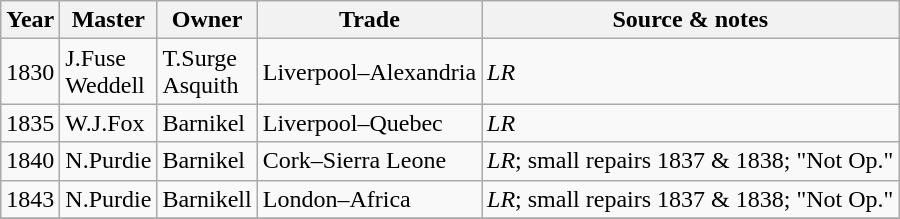<table class="sortable wikitable">
<tr>
<th>Year</th>
<th>Master</th>
<th>Owner</th>
<th>Trade</th>
<th>Source & notes</th>
</tr>
<tr>
<td>1830</td>
<td>J.Fuse<br>Weddell</td>
<td>T.Surge<br>Asquith</td>
<td>Liverpool–Alexandria</td>
<td><em>LR</em></td>
</tr>
<tr>
<td>1835</td>
<td>W.J.Fox</td>
<td>Barnikel</td>
<td>Liverpool–Quebec</td>
<td><em>LR</em></td>
</tr>
<tr>
<td>1840</td>
<td>N.Purdie</td>
<td>Barnikel</td>
<td>Cork–Sierra Leone</td>
<td><em>LR</em>; small repairs 1837 & 1838; "Not Op."</td>
</tr>
<tr>
<td>1843</td>
<td>N.Purdie</td>
<td>Barnikell</td>
<td>London–Africa</td>
<td><em>LR</em>; small repairs 1837 & 1838; "Not Op."</td>
</tr>
<tr>
</tr>
</table>
